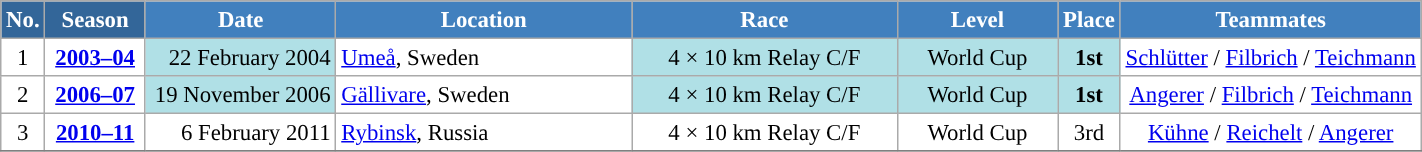<table class="wikitable sortable" style="font-size:95%; text-align:center; border:grey solid 1px; border-collapse:collapse; background:#ffffff;">
<tr style="background:#efefef;">
<th style="background-color:#369; color:white;">No.</th>
<th style="background-color:#369; color:white;">Season</th>
<th style="background-color:#4180be; color:white; width:120px;">Date</th>
<th style="background-color:#4180be; color:white; width:190px;">Location</th>
<th style="background-color:#4180be; color:white; width:170px;">Race</th>
<th style="background-color:#4180be; color:white; width:100px;">Level</th>
<th style="background-color:#4180be; color:white;">Place</th>
<th style="background-color:#4180be; color:white;">Teammates</th>
</tr>
<tr>
<td align=center>1</td>
<td rowspan=1 align=center><strong><a href='#'>2003–04</a></strong></td>
<td bgcolor="#BOEOE6" align=right>22 February 2004</td>
<td align=left> <a href='#'>Umeå</a>, Sweden</td>
<td bgcolor="#BOEOE6">4 × 10 km Relay C/F</td>
<td bgcolor="#BOEOE6">World Cup</td>
<td bgcolor="#BOEOE6"><strong>1st</strong></td>
<td><a href='#'>Schlütter</a> / <a href='#'>Filbrich</a> / <a href='#'>Teichmann</a></td>
</tr>
<tr>
<td align=center>2</td>
<td rowspan=1 align=center><strong><a href='#'>2006–07</a></strong></td>
<td bgcolor="#BOEOE6" align=right>19 November 2006</td>
<td align=left> <a href='#'>Gällivare</a>, Sweden</td>
<td bgcolor="#BOEOE6">4 × 10 km Relay C/F</td>
<td bgcolor="#BOEOE6">World Cup</td>
<td bgcolor="#BOEOE6"><strong>1st</strong></td>
<td><a href='#'>Angerer</a> / <a href='#'>Filbrich</a> / <a href='#'>Teichmann</a></td>
</tr>
<tr>
<td align=center>3</td>
<td rowspan=1 align=center><strong> <a href='#'>2010–11</a> </strong></td>
<td align=right>6 February 2011</td>
<td align=left> <a href='#'>Rybinsk</a>, Russia</td>
<td>4 × 10 km Relay C/F</td>
<td>World Cup</td>
<td>3rd</td>
<td><a href='#'>Kühne</a> / <a href='#'>Reichelt</a> /  <a href='#'>Angerer</a></td>
</tr>
<tr>
</tr>
</table>
